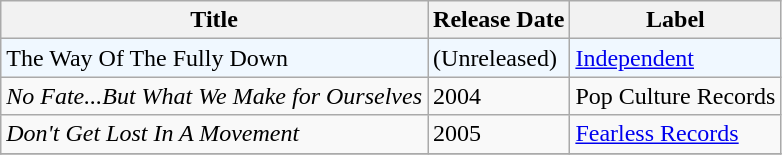<table class="wikitable">
<tr>
<th>Title</th>
<th>Release Date</th>
<th>Label</th>
</tr>
<tr bgcolor="#F0F8FF">
<td>The Way Of The Fully Down</td>
<td>(Unreleased)</td>
<td><a href='#'>Independent</a></td>
</tr>
<tr>
<td><em>No Fate...But What We Make for Ourselves</em></td>
<td>2004</td>
<td>Pop Culture Records</td>
</tr>
<tr>
<td><em>Don't Get Lost In A Movement</em></td>
<td>2005</td>
<td><a href='#'>Fearless Records</a></td>
</tr>
<tr>
</tr>
</table>
